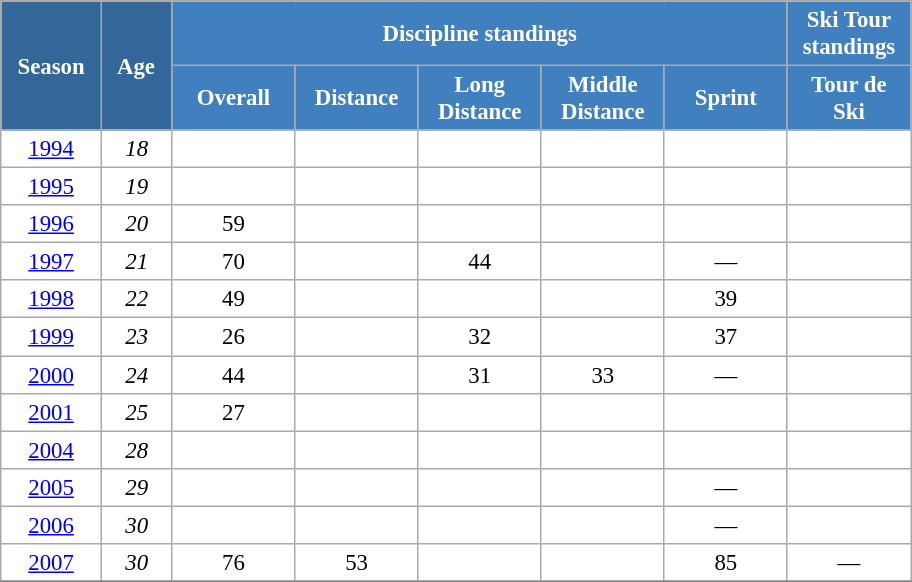<table class="wikitable" style="font-size:95%; text-align:center; border:grey solid 1px; border-collapse:collapse; background:#ffffff;">
<tr>
<th style="background-color:#369; color:white; width:60px;" rowspan="2"> Season </th>
<th style="background-color:#369; color:white; width:40px;" rowspan="2"> Age </th>
<th style="background-color:#4180be; color:white;" colspan="5">Discipline standings</th>
<th style="background-color:#4180be; color:white;" colspan="1">Ski Tour standings</th>
</tr>
<tr>
<th style="background-color:#4180be; color:white; width:75px;">Overall</th>
<th style="background-color:#4180be; color:white; width:75px;">Distance</th>
<th style="background-color:#4180be; color:white; width:75px;">Long Distance</th>
<th style="background-color:#4180be; color:white; width:75px;">Middle Distance</th>
<th style="background-color:#4180be; color:white; width:75px;">Sprint</th>
<th style="background-color:#4180be; color:white; width:75px;">Tour de<br>Ski</th>
</tr>
<tr>
<td><a href='#'>1994</a></td>
<td><em>18</em></td>
<td></td>
<td></td>
<td></td>
<td></td>
<td></td>
<td></td>
</tr>
<tr>
<td><a href='#'>1995</a></td>
<td><em>19</em></td>
<td></td>
<td></td>
<td></td>
<td></td>
<td></td>
<td></td>
</tr>
<tr>
<td><a href='#'>1996</a></td>
<td><em>20</em></td>
<td>59</td>
<td></td>
<td></td>
<td></td>
<td></td>
<td></td>
</tr>
<tr>
<td><a href='#'>1997</a></td>
<td><em>21</em></td>
<td>70</td>
<td></td>
<td>44</td>
<td></td>
<td>—</td>
<td></td>
</tr>
<tr>
<td><a href='#'>1998</a></td>
<td><em>22</em></td>
<td>49</td>
<td></td>
<td></td>
<td></td>
<td>39</td>
<td></td>
</tr>
<tr>
<td><a href='#'>1999</a></td>
<td><em>23</em></td>
<td>26</td>
<td></td>
<td>32</td>
<td></td>
<td>37</td>
<td></td>
</tr>
<tr>
<td><a href='#'>2000</a></td>
<td><em>24</em></td>
<td>44</td>
<td></td>
<td>31</td>
<td>33</td>
<td>—</td>
<td></td>
</tr>
<tr>
<td><a href='#'>2001</a></td>
<td><em>25</em></td>
<td>27</td>
<td></td>
<td></td>
<td></td>
<td></td>
<td></td>
</tr>
<tr>
<td><a href='#'>2004</a></td>
<td><em>28</em></td>
<td></td>
<td></td>
<td></td>
<td></td>
<td></td>
<td></td>
</tr>
<tr>
<td><a href='#'>2005</a></td>
<td><em>29</em></td>
<td></td>
<td></td>
<td></td>
<td></td>
<td>—</td>
<td></td>
</tr>
<tr>
<td><a href='#'>2006</a></td>
<td><em>30</em></td>
<td></td>
<td></td>
<td></td>
<td></td>
<td>—</td>
<td></td>
</tr>
<tr>
<td><a href='#'>2007</a></td>
<td><em>30</em></td>
<td>76</td>
<td>53</td>
<td></td>
<td></td>
<td>85</td>
<td>—</td>
</tr>
<tr>
</tr>
</table>
